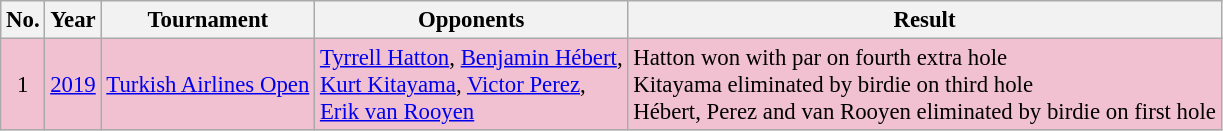<table class="wikitable" style="font-size:95%;">
<tr>
<th>No.</th>
<th>Year</th>
<th>Tournament</th>
<th>Opponents</th>
<th>Result</th>
</tr>
<tr style="background:#F2C1D1;">
<td align=center>1</td>
<td><a href='#'>2019</a></td>
<td><a href='#'>Turkish Airlines Open</a></td>
<td> <a href='#'>Tyrrell Hatton</a>,  <a href='#'>Benjamin Hébert</a>,<br> <a href='#'>Kurt Kitayama</a>,  <a href='#'>Victor Perez</a>,<br> <a href='#'>Erik van Rooyen</a></td>
<td>Hatton won with par on fourth extra hole<br>Kitayama eliminated by birdie on third hole<br>Hébert, Perez and van Rooyen eliminated by birdie on first hole</td>
</tr>
</table>
